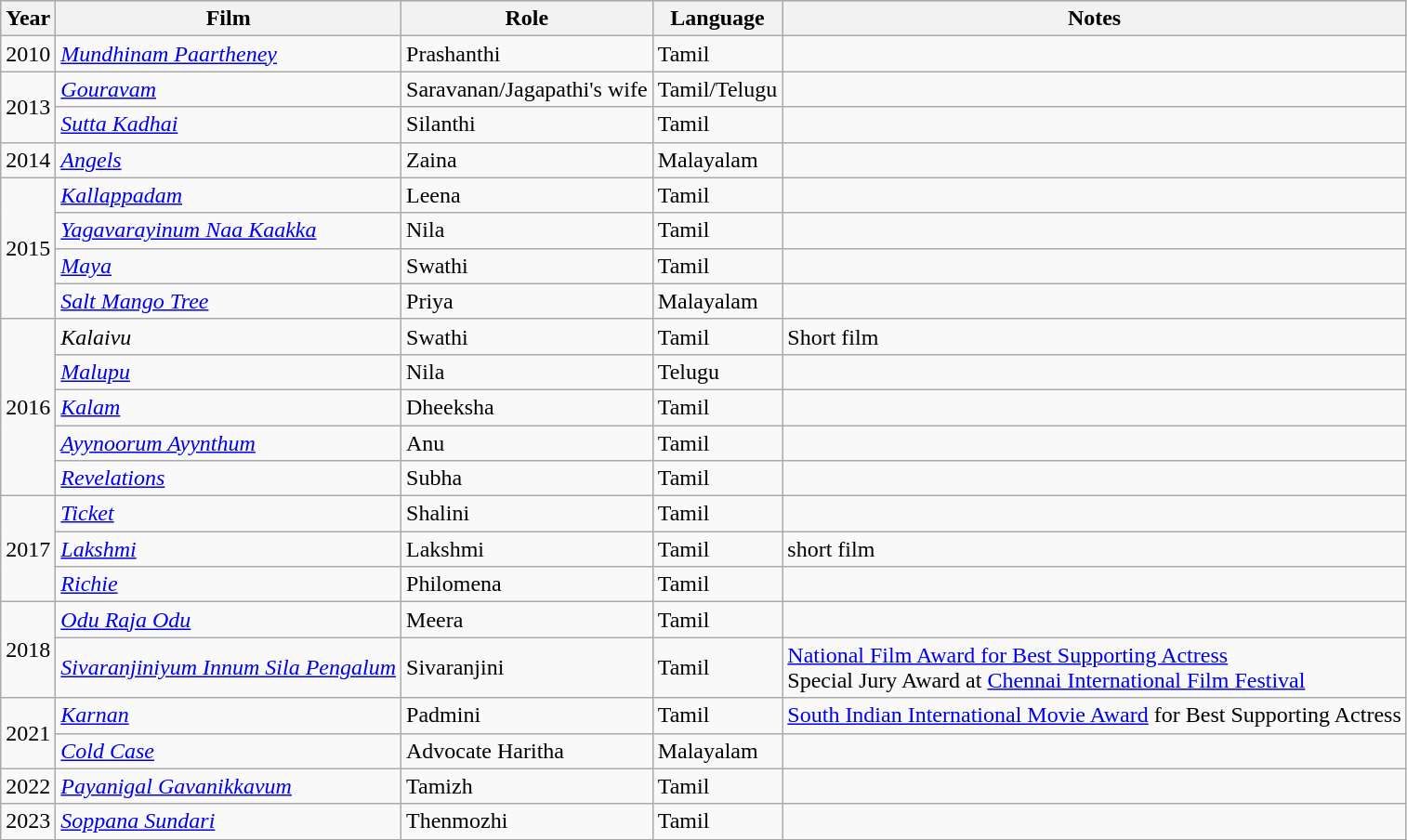<table class="wikitable">
<tr style="background:#cccccf; text-align:center;">
<th>Year</th>
<th>Film</th>
<th>Role</th>
<th>Language</th>
<th>Notes</th>
</tr>
<tr>
<td>2010</td>
<td><em><a href='#'>Mundhinam Paartheney</a></em></td>
<td>Prashanthi</td>
<td>Tamil</td>
<td></td>
</tr>
<tr>
<td rowspan="2">2013</td>
<td><em><a href='#'>Gouravam</a></em></td>
<td>Saravanan/Jagapathi's wife</td>
<td>Tamil/Telugu</td>
<td></td>
</tr>
<tr>
<td><em><a href='#'>Sutta Kadhai</a></em></td>
<td>Silanthi</td>
<td>Tamil</td>
<td></td>
</tr>
<tr>
<td>2014</td>
<td><em><a href='#'>Angels</a></em></td>
<td>Zaina</td>
<td>Malayalam</td>
<td></td>
</tr>
<tr>
<td rowspan="4">2015</td>
<td><em><a href='#'>Kallappadam</a></em></td>
<td>Leena</td>
<td>Tamil</td>
<td></td>
</tr>
<tr>
<td><em><a href='#'>Yagavarayinum Naa Kaakka</a></em></td>
<td>Nila</td>
<td>Tamil</td>
<td></td>
</tr>
<tr>
<td><em><a href='#'>Maya</a></em></td>
<td>Swathi</td>
<td>Tamil</td>
<td></td>
</tr>
<tr>
<td><em><a href='#'>Salt Mango Tree</a></em></td>
<td>Priya</td>
<td>Malayalam</td>
<td></td>
</tr>
<tr>
<td rowspan="5">2016</td>
<td><em>Kalaivu</em></td>
<td>Swathi</td>
<td>Tamil</td>
<td>Short film</td>
</tr>
<tr>
<td><em><a href='#'>Malupu</a></em></td>
<td>Nila</td>
<td>Telugu</td>
<td></td>
</tr>
<tr>
<td><em><a href='#'>Kalam</a></em></td>
<td>Dheeksha</td>
<td>Tamil</td>
<td></td>
</tr>
<tr>
<td><em><a href='#'>Ayynoorum Ayynthum</a></em></td>
<td>Anu</td>
<td>Tamil</td>
<td></td>
</tr>
<tr>
<td><em><a href='#'>Revelations</a></em></td>
<td>Subha</td>
<td>Tamil</td>
<td></td>
</tr>
<tr>
<td rowspan="3">2017</td>
<td><em><a href='#'>Ticket</a></em></td>
<td>Shalini</td>
<td>Tamil</td>
<td></td>
</tr>
<tr>
<td><em><a href='#'>Lakshmi</a></em></td>
<td>Lakshmi</td>
<td>Tamil</td>
<td>short film</td>
</tr>
<tr>
<td><em><a href='#'>Richie</a></em></td>
<td>Philomena</td>
<td>Tamil</td>
<td></td>
</tr>
<tr>
<td rowspan="2">2018</td>
<td><em><a href='#'>Odu Raja Odu</a></em></td>
<td>Meera</td>
<td>Tamil</td>
<td></td>
</tr>
<tr>
<td><em><a href='#'>Sivaranjiniyum Innum Sila Pengalum</a></em></td>
<td>Sivaranjini</td>
<td>Tamil</td>
<td><a href='#'>National Film Award for Best Supporting Actress</a><br>Special Jury Award at <a href='#'>Chennai International Film Festival</a></td>
</tr>
<tr>
<td rowspan="2">2021</td>
<td><em><a href='#'>Karnan</a></em></td>
<td>Padmini</td>
<td>Tamil</td>
<td><a href='#'>South Indian International Movie Award</a> for Best Supporting Actress</td>
</tr>
<tr>
<td><em><a href='#'>Cold Case</a></em></td>
<td>Advocate Haritha</td>
<td>Malayalam</td>
<td></td>
</tr>
<tr>
<td>2022</td>
<td><em><a href='#'>Payanigal Gavanikkavum</a></em></td>
<td>Tamizh</td>
<td>Tamil</td>
<td></td>
</tr>
<tr>
<td>2023</td>
<td><em><a href='#'>Soppana Sundari</a></em></td>
<td>Thenmozhi</td>
<td>Tamil</td>
<td></td>
</tr>
</table>
